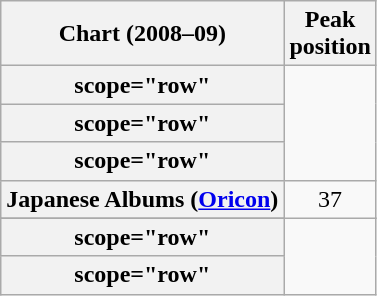<table class="wikitable sortable plainrowheaders">
<tr>
<th scope="col">Chart (2008–09)</th>
<th scope="col">Peak<br>position</th>
</tr>
<tr>
<th>scope="row" </th>
</tr>
<tr>
<th>scope="row" </th>
</tr>
<tr>
<th>scope="row" </th>
</tr>
<tr>
<th scope="row">Japanese Albums (<a href='#'>Oricon</a>)</th>
<td style="text-align:center;">37</td>
</tr>
<tr>
</tr>
<tr>
<th>scope="row" </th>
</tr>
<tr>
<th>scope="row" </th>
</tr>
</table>
